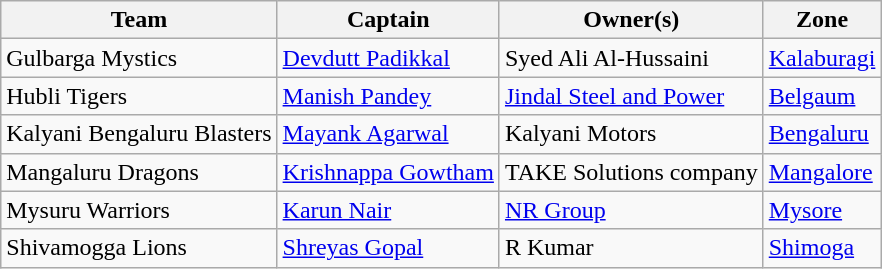<table class="wikitable">
<tr>
<th>Team</th>
<th>Captain</th>
<th>Owner(s)</th>
<th>Zone</th>
</tr>
<tr>
<td>Gulbarga Mystics</td>
<td><a href='#'>Devdutt Padikkal</a></td>
<td>Syed Ali Al-Hussaini</td>
<td><a href='#'>Kalaburagi</a></td>
</tr>
<tr>
<td>Hubli Tigers</td>
<td><a href='#'>Manish Pandey</a></td>
<td><a href='#'>Jindal Steel and Power</a></td>
<td><a href='#'>Belgaum</a></td>
</tr>
<tr>
<td>Kalyani Bengaluru Blasters</td>
<td><a href='#'>Mayank Agarwal</a></td>
<td>Kalyani Motors</td>
<td><a href='#'>Bengaluru</a></td>
</tr>
<tr>
<td>Mangaluru Dragons</td>
<td><a href='#'>Krishnappa Gowtham</a></td>
<td>TAKE Solutions company</td>
<td><a href='#'>Mangalore</a></td>
</tr>
<tr>
<td>Mysuru Warriors</td>
<td><a href='#'>Karun Nair</a></td>
<td><a href='#'>NR Group</a></td>
<td><a href='#'>Mysore</a></td>
</tr>
<tr>
<td>Shivamogga Lions</td>
<td><a href='#'>Shreyas Gopal</a></td>
<td>R Kumar</td>
<td><a href='#'>Shimoga</a></td>
</tr>
</table>
